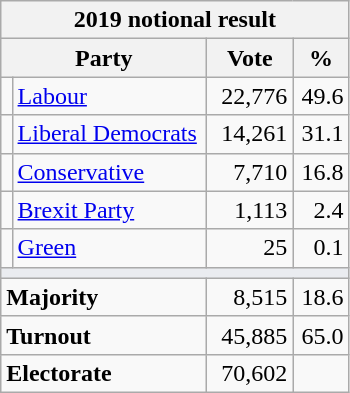<table class="wikitable">
<tr>
<th colspan="4">2019 notional result  </th>
</tr>
<tr>
<th bgcolor="#DDDDFF" width="130px" colspan="2">Party</th>
<th bgcolor="#DDDDFF" width="50px">Vote</th>
<th bgcolor="#DDDDFF" width="30px">%</th>
</tr>
<tr>
<td></td>
<td><a href='#'>Labour</a></td>
<td align=right>22,776</td>
<td align=right>49.6</td>
</tr>
<tr>
<td></td>
<td><a href='#'>Liberal Democrats</a></td>
<td align=right>14,261</td>
<td align=right>31.1</td>
</tr>
<tr>
<td></td>
<td><a href='#'>Conservative</a></td>
<td align=right>7,710</td>
<td align=right>16.8</td>
</tr>
<tr>
<td></td>
<td><a href='#'>Brexit Party</a></td>
<td align=right>1,113</td>
<td align=right>2.4</td>
</tr>
<tr>
<td></td>
<td><a href='#'>Green</a></td>
<td align=right>25</td>
<td align=right>0.1</td>
</tr>
<tr>
<td colspan="4" bgcolor="#EAECF0"></td>
</tr>
<tr>
<td colspan="2"><strong>Majority</strong></td>
<td align=right>8,515</td>
<td align=right>18.6</td>
</tr>
<tr>
<td colspan="2"><strong>Turnout</strong></td>
<td align=right>45,885</td>
<td align=right>65.0</td>
</tr>
<tr>
<td colspan="2"><strong>Electorate</strong></td>
<td align=right>70,602</td>
</tr>
</table>
